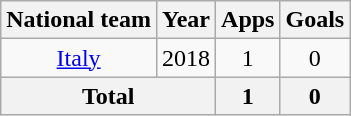<table class="wikitable" style="text-align:center">
<tr>
<th>National team</th>
<th>Year</th>
<th>Apps</th>
<th>Goals</th>
</tr>
<tr>
<td><a href='#'>Italy</a></td>
<td>2018</td>
<td>1</td>
<td>0</td>
</tr>
<tr>
<th colspan="2">Total</th>
<th>1</th>
<th>0</th>
</tr>
</table>
